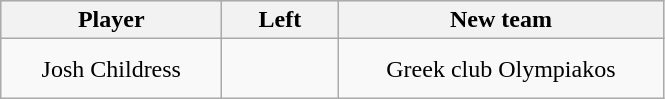<table class="wikitable" style="text-align: center">
<tr bgcolor="#dddddd">
<th style="width:140px">Player</th>
<th style="width:70px">Left</th>
<th style="width:210px">New team</th>
</tr>
<tr style="height:40px">
<td>Josh Childress</td>
<td style="font-size: 85%"></td>
<td>Greek club Olympiakos</td>
</tr>
</table>
